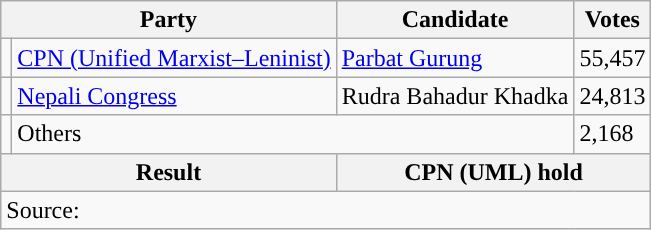<table class="wikitable">
<tr>
<th colspan="2">Party</th>
<th>Candidate</th>
<th>Votes</th>
</tr>
<tr>
<td style="background-color:"></td>
<td><a href='#'>CPN (Unified Marxist–Leninist)</a></td>
<td><a href='#'>Parbat Gurung</a></td>
<td>55,457</td>
</tr>
<tr>
<td style="background-color:"></td>
<td><a href='#'>Nepali Congress</a></td>
<td>Rudra Bahadur Khadka</td>
<td>24,813</td>
</tr>
<tr>
<td></td>
<td colspan="2">Others</td>
<td>2,168</td>
</tr>
<tr>
<th colspan="2">Result</th>
<th colspan="2">CPN (UML) hold</th>
</tr>
<tr>
<td colspan="4">Source: </td>
</tr>
</table>
